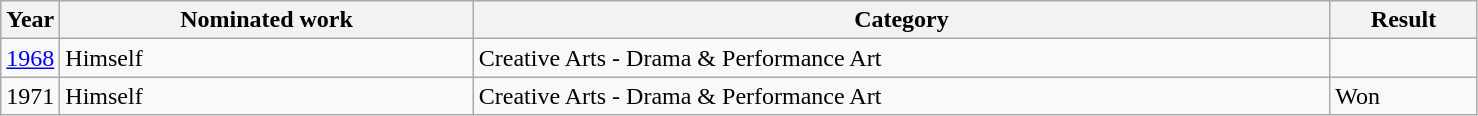<table class=wikitable>
<tr>
<th width=4%>Year</th>
<th width=28%>Nominated work</th>
<th width=58%>Category</th>
<th width=10%>Result</th>
</tr>
<tr>
<td><a href='#'>1968</a></td>
<td>Himself</td>
<td>Creative Arts - Drama & Performance Art</td>
<td></td>
</tr>
<tr>
<td>1971</td>
<td>Himself</td>
<td>Creative Arts - Drama & Performance Art</td>
<td>Won</td>
</tr>
</table>
